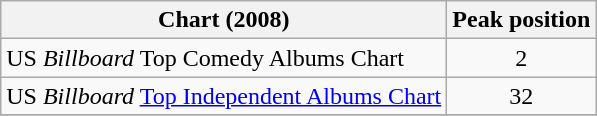<table class="wikitable sortable">
<tr>
<th>Chart (2008)</th>
<th>Peak position</th>
</tr>
<tr>
<td>US <em>Billboard</em> Top Comedy Albums Chart</td>
<td style="text-align:center;">2</td>
</tr>
<tr>
<td>US <em>Billboard</em> <a href='#'>Top Independent Albums Chart</a></td>
<td style="text-align:center;">32</td>
</tr>
<tr>
</tr>
</table>
